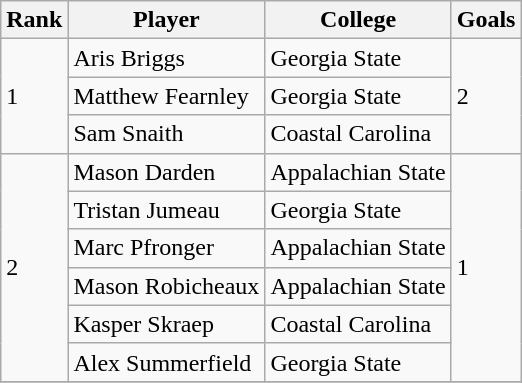<table class="wikitable" style="text-align:left">
<tr>
<th>Rank</th>
<th>Player</th>
<th>College</th>
<th>Goals</th>
</tr>
<tr>
<td rowspan="3">1</td>
<td> Aris Briggs</td>
<td>Georgia State</td>
<td rowspan="3">2</td>
</tr>
<tr>
<td> Matthew Fearnley</td>
<td>Georgia State</td>
</tr>
<tr>
<td> Sam Snaith</td>
<td>Coastal Carolina</td>
</tr>
<tr>
<td rowspan="6">2</td>
<td> Mason Darden</td>
<td>Appalachian State</td>
<td rowspan="6">1</td>
</tr>
<tr>
<td> Tristan Jumeau</td>
<td>Georgia State</td>
</tr>
<tr>
<td> Marc Pfronger</td>
<td>Appalachian State</td>
</tr>
<tr>
<td> Mason Robicheaux</td>
<td>Appalachian State</td>
</tr>
<tr>
<td> Kasper Skraep</td>
<td>Coastal Carolina</td>
</tr>
<tr>
<td> Alex Summerfield</td>
<td>Georgia State</td>
</tr>
<tr>
</tr>
</table>
